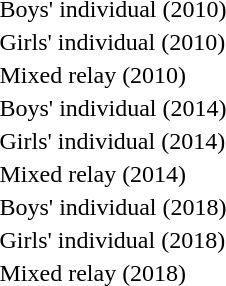<table>
<tr>
<td>Boys' individual (2010)<br></td>
<td></td>
<td></td>
<td></td>
</tr>
<tr>
<td>Girls' individual (2010)<br></td>
<td></td>
<td></td>
<td></td>
</tr>
<tr>
<td>Mixed relay (2010)<br></td>
<td><br></td>
<td><br></td>
<td><br></td>
</tr>
<tr>
<td>Boys' individual (2014)<br></td>
<td></td>
<td></td>
<td></td>
</tr>
<tr>
<td>Girls' individual (2014)<br></td>
<td></td>
<td></td>
<td></td>
</tr>
<tr>
<td>Mixed relay (2014)<br></td>
<td><br></td>
<td><br></td>
<td><br></td>
</tr>
<tr>
<td>Boys' individual (2018)<br></td>
<td></td>
<td></td>
<td></td>
</tr>
<tr>
<td>Girls' individual (2018)<br></td>
<td></td>
<td></td>
<td></td>
</tr>
<tr>
<td>Mixed relay (2018)<br></td>
<td><br></td>
<td><br></td>
<td><br></td>
</tr>
<tr>
</tr>
</table>
